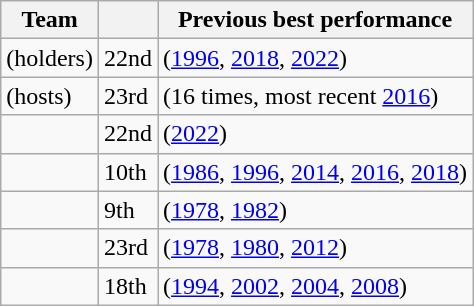<table class="wikitable sortable" style="text-align: left;">
<tr>
<th>Team</th>
<th data-sort-type="number"></th>
<th>Previous best performance</th>
</tr>
<tr>
<td> (holders)</td>
<td>22nd</td>
<td> (<a href='#'>1996</a>, <a href='#'>2018</a>, <a href='#'>2022</a>)</td>
</tr>
<tr>
<td> (hosts)</td>
<td>23rd</td>
<td> (16 times, most recent <a href='#'>2016</a>)</td>
</tr>
<tr>
<td></td>
<td>22nd</td>
<td> (<a href='#'>2022</a>)</td>
</tr>
<tr>
<td></td>
<td>10th</td>
<td> (<a href='#'>1986</a>, <a href='#'>1996</a>, <a href='#'>2014</a>, <a href='#'>2016</a>, <a href='#'>2018</a>)</td>
</tr>
<tr>
<td></td>
<td>9th</td>
<td> (<a href='#'>1978</a>, <a href='#'>1982</a>)</td>
</tr>
<tr>
<td></td>
<td>23rd</td>
<td> (<a href='#'>1978</a>, <a href='#'>1980</a>, <a href='#'>2012</a>)</td>
</tr>
<tr>
<td></td>
<td>18th</td>
<td> (<a href='#'>1994</a>, <a href='#'>2002</a>, <a href='#'>2004</a>, <a href='#'>2008</a>)</td>
</tr>
</table>
